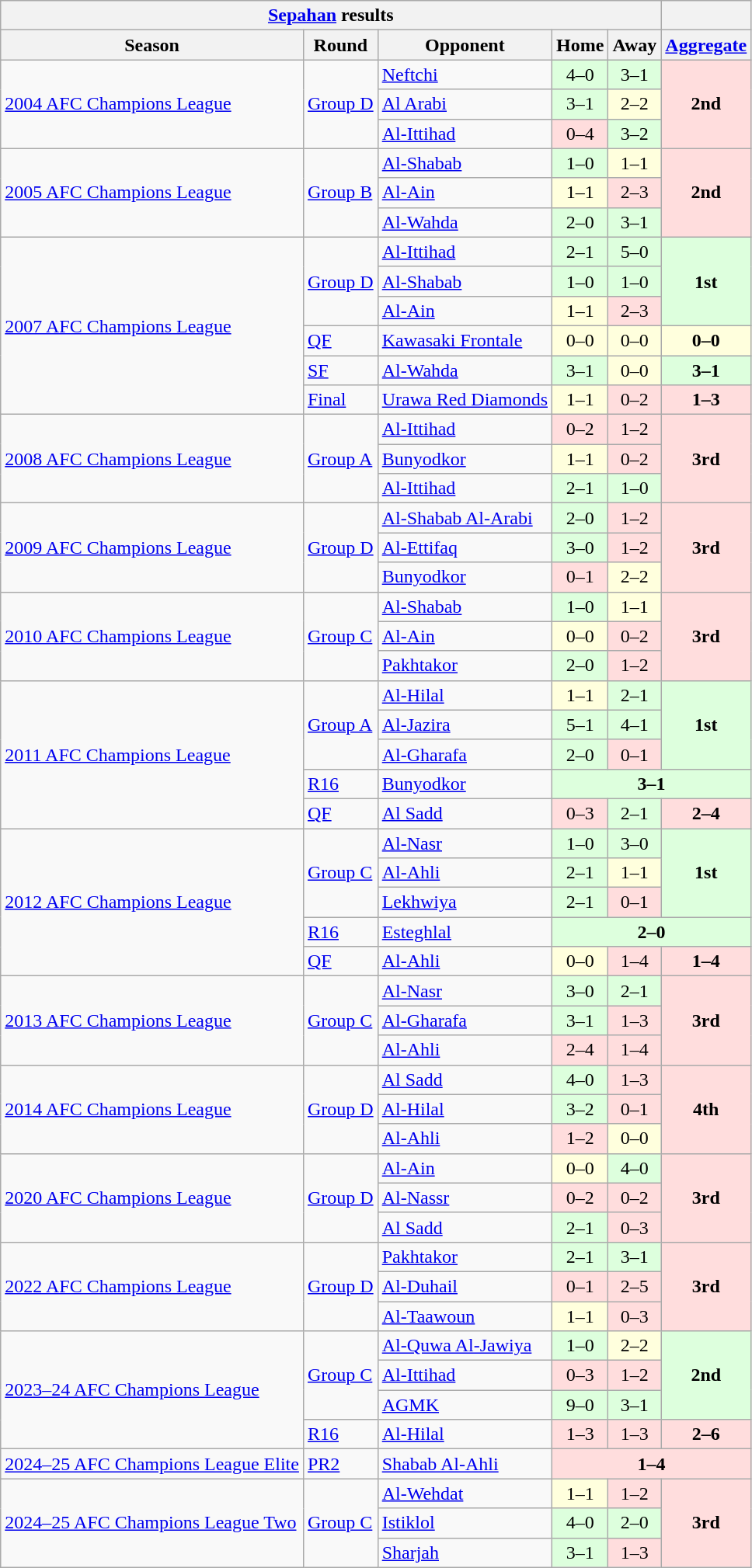<table class="wikitable">
<tr>
<th colspan="5"><a href='#'>Sepahan</a> results</th>
<th></th>
</tr>
<tr>
<th>Season</th>
<th>Round</th>
<th>Opponent</th>
<th>Home</th>
<th>Away</th>
<th><a href='#'>Aggregate</a></th>
</tr>
<tr>
<td rowspan="3"><a href='#'>2004 AFC Champions League</a></td>
<td rowspan="3"><a href='#'>Group D</a></td>
<td> <a href='#'>Neftchi</a></td>
<td bgcolor="#ddffdd" style="text-align:center;">4–0</td>
<td bgcolor="#ddffdd" style="text-align:center;">3–1</td>
<td rowspan="3" bgcolor="#ffdddd" style="text-align:center;"><strong>2nd</strong></td>
</tr>
<tr>
<td> <a href='#'>Al Arabi</a></td>
<td bgcolor="#ddffdd" style="text-align:center;">3–1</td>
<td bgcolor="#ffffdd" style="text-align:center;">2–2</td>
</tr>
<tr>
<td> <a href='#'>Al-Ittihad</a></td>
<td bgcolor="#ffdddd" style="text-align:center;">0–4</td>
<td bgcolor="#ddffdd" style="text-align:center;">3–2</td>
</tr>
<tr>
<td rowspan="3"><a href='#'>2005 AFC Champions League</a></td>
<td rowspan="3"><a href='#'>Group B</a></td>
<td> <a href='#'>Al-Shabab</a></td>
<td bgcolor="#ddffdd" style="text-align:center;">1–0</td>
<td bgcolor="#ffffdd" style="text-align:center;">1–1</td>
<td rowspan="3" bgcolor="#ffdddd" style="text-align:center;"><strong>2nd</strong></td>
</tr>
<tr>
<td> <a href='#'>Al-Ain</a></td>
<td bgcolor="#ffffdd" style="text-align:center;">1–1</td>
<td bgcolor="#ffdddd" style="text-align:center;">2–3</td>
</tr>
<tr>
<td> <a href='#'>Al-Wahda</a></td>
<td bgcolor="#ddffdd" style="text-align:center;">2–0</td>
<td bgcolor="#ddffdd" style="text-align:center;">3–1</td>
</tr>
<tr>
<td rowspan="6"><a href='#'>2007 AFC Champions League</a></td>
<td rowspan="3"><a href='#'>Group D</a></td>
<td> <a href='#'>Al-Ittihad</a></td>
<td bgcolor="#ddffdd" style="text-align:center;">2–1</td>
<td bgcolor="#ddffdd" style="text-align:center;">5–0</td>
<td rowspan="3" bgcolor="#ddffdd" style="text-align:center;"><strong>1st</strong></td>
</tr>
<tr>
<td> <a href='#'>Al-Shabab</a></td>
<td bgcolor="#ddffdd" style="text-align:center;">1–0</td>
<td bgcolor="#ddffdd" style="text-align:center;">1–0</td>
</tr>
<tr>
<td> <a href='#'>Al-Ain</a></td>
<td bgcolor="#ffffdd" style="text-align:center;">1–1</td>
<td bgcolor="#ffdddd" style="text-align:center;">2–3</td>
</tr>
<tr>
<td><a href='#'>QF</a></td>
<td> <a href='#'>Kawasaki Frontale</a></td>
<td bgcolor="#ffffdd" style="text-align:center;">0–0</td>
<td bgcolor="#ffffdd" style="text-align:center;">0–0 </td>
<td bgcolor="#ffffdd" style="text-align:center;"><strong>0–0</strong><br></td>
</tr>
<tr>
<td><a href='#'>SF</a></td>
<td> <a href='#'>Al-Wahda</a></td>
<td bgcolor="#ddffdd" style="text-align:center;">3–1</td>
<td bgcolor="#ffffdd" style="text-align:center;">0–0</td>
<td bgcolor="#ddffdd" style="text-align:center;"><strong>3–1</strong></td>
</tr>
<tr>
<td><a href='#'>Final</a></td>
<td> <a href='#'>Urawa Red Diamonds</a></td>
<td bgcolor="#ffffdd" style="text-align:center;">1–1</td>
<td bgcolor="#ffdddd" style="text-align:center;">0–2</td>
<td bgcolor="#ffdddd" style="text-align:center;"><strong>1–3</strong></td>
</tr>
<tr>
<td rowspan="3"><a href='#'>2008 AFC Champions League</a></td>
<td rowspan="3"><a href='#'>Group A</a></td>
<td> <a href='#'>Al-Ittihad</a></td>
<td bgcolor="#ffdddd" style="text-align:center;">0–2</td>
<td bgcolor="#ffdddd" style="text-align:center;">1–2</td>
<td rowspan="3" bgcolor="#ffdddd" style="text-align:center;"><strong>3rd</strong></td>
</tr>
<tr>
<td> <a href='#'>Bunyodkor</a></td>
<td bgcolor="#ffffdd" style="text-align:center;">1–1</td>
<td bgcolor="#ffdddd" style="text-align:center;">0–2</td>
</tr>
<tr>
<td> <a href='#'>Al-Ittihad</a></td>
<td bgcolor="#ddffdd" style="text-align:center;">2–1</td>
<td bgcolor="#ddffdd" style="text-align:center;">1–0</td>
</tr>
<tr>
<td rowspan="3"><a href='#'>2009 AFC Champions League</a></td>
<td rowspan="3"><a href='#'>Group D</a></td>
<td> <a href='#'>Al-Shabab Al-Arabi</a></td>
<td bgcolor="#ddffdd" style="text-align:center;">2–0</td>
<td bgcolor="#ffdddd" style="text-align:center;">1–2</td>
<td rowspan="3" bgcolor="#ffdddd" style="text-align:center;"><strong>3rd</strong></td>
</tr>
<tr>
<td> <a href='#'>Al-Ettifaq</a></td>
<td bgcolor="#ddffdd" style="text-align:center;">3–0</td>
<td bgcolor="#ffdddd" style="text-align:center;">1–2</td>
</tr>
<tr>
<td> <a href='#'>Bunyodkor</a></td>
<td bgcolor="#ffdddd" style="text-align:center;">0–1</td>
<td bgcolor="#ffffdd" style="text-align:center;">2–2</td>
</tr>
<tr>
<td rowspan="3"><a href='#'>2010 AFC Champions League</a></td>
<td rowspan="3"><a href='#'>Group C</a></td>
<td> <a href='#'>Al-Shabab</a></td>
<td bgcolor="#ddffdd" style="text-align:center;">1–0</td>
<td bgcolor="#ffffdd" style="text-align:center;">1–1</td>
<td rowspan="3" bgcolor="#ffdddd" style="text-align:center;"><strong>3rd</strong></td>
</tr>
<tr>
<td> <a href='#'>Al-Ain</a></td>
<td bgcolor="#ffffdd" style="text-align:center;">0–0</td>
<td bgcolor="#ffdddd" style="text-align:center;">0–2</td>
</tr>
<tr>
<td> <a href='#'>Pakhtakor</a></td>
<td bgcolor="#ddffdd" style="text-align:center;">2–0</td>
<td bgcolor="#ffdddd" style="text-align:center;">1–2</td>
</tr>
<tr>
<td rowspan="5"><a href='#'>2011 AFC Champions League</a></td>
<td rowspan="3"><a href='#'>Group A</a></td>
<td> <a href='#'>Al-Hilal</a></td>
<td bgcolor="#ffffdd" style="text-align:center;">1–1</td>
<td bgcolor="#ddffdd" style="text-align:center;">2–1</td>
<td rowspan="3" bgcolor="#ddffdd" style="text-align:center;"><strong>1st</strong></td>
</tr>
<tr>
<td> <a href='#'>Al-Jazira</a></td>
<td bgcolor="#ddffdd" style="text-align:center;">5–1</td>
<td bgcolor="#ddffdd" style="text-align:center;">4–1</td>
</tr>
<tr>
<td> <a href='#'>Al-Gharafa</a></td>
<td bgcolor="#ddffdd" style="text-align:center;">2–0</td>
<td bgcolor="#ffdddd" style="text-align:center;">0–1</td>
</tr>
<tr>
<td><a href='#'>R16</a></td>
<td> <a href='#'>Bunyodkor</a></td>
<td colspan="3" bgcolor="#ddffdd" style="text-align:center;"><strong>3–1</strong></td>
</tr>
<tr>
<td><a href='#'>QF</a></td>
<td> <a href='#'>Al Sadd</a></td>
<td bgcolor="#ffdddd" style="text-align:center;">0–3<br></td>
<td bgcolor="#ddffdd" style="text-align:center;">2–1</td>
<td bgcolor="#ffdddd" style="text-align:center;"><strong>2–4</strong></td>
</tr>
<tr>
<td rowspan="5"><a href='#'>2012 AFC Champions League</a></td>
<td rowspan="3"><a href='#'>Group C</a></td>
<td> <a href='#'>Al-Nasr</a></td>
<td bgcolor="#ddffdd" style="text-align:center;">1–0</td>
<td bgcolor="#ddffdd" style="text-align:center;">3–0</td>
<td rowspan="3" bgcolor="#ddffdd" style="text-align:center;"><strong>1st</strong></td>
</tr>
<tr>
<td> <a href='#'>Al-Ahli</a></td>
<td bgcolor="#ddffdd" style="text-align:center;">2–1</td>
<td bgcolor="#ffffdd" style="text-align:center;">1–1</td>
</tr>
<tr>
<td> <a href='#'>Lekhwiya</a></td>
<td bgcolor="#ddffdd" style="text-align:center;">2–1</td>
<td bgcolor="#ffdddd" style="text-align:center;">0–1</td>
</tr>
<tr>
<td><a href='#'>R16</a></td>
<td> <a href='#'>Esteghlal</a></td>
<td colspan="3" bgcolor="#ddffdd" style="text-align:center;"><strong>2–0</strong></td>
</tr>
<tr>
<td><a href='#'>QF</a></td>
<td> <a href='#'>Al-Ahli</a></td>
<td bgcolor="#ffffdd" style="text-align:center;">0–0</td>
<td bgcolor="#ffdddd" style="text-align:center;">1–4</td>
<td bgcolor="#ffdddd" style="text-align:center;"><strong>1–4</strong></td>
</tr>
<tr>
<td rowspan="3"><a href='#'>2013 AFC Champions League</a></td>
<td rowspan="3"><a href='#'>Group C</a></td>
<td> <a href='#'>Al-Nasr</a></td>
<td bgcolor="#ddffdd" style="text-align:center;">3–0</td>
<td bgcolor="#ddffdd" style="text-align:center;">2–1</td>
<td rowspan="3" bgcolor="#ffdddd" style="text-align:center;"><strong>3rd</strong></td>
</tr>
<tr>
<td> <a href='#'>Al-Gharafa</a></td>
<td bgcolor="#ddffdd" style="text-align:center;">3–1</td>
<td bgcolor="#ffdddd" style="text-align:center;">1–3</td>
</tr>
<tr>
<td> <a href='#'>Al-Ahli</a></td>
<td bgcolor="#ffdddd" style="text-align:center;">2–4</td>
<td bgcolor="#ffdddd" style="text-align:center;">1–4</td>
</tr>
<tr>
<td rowspan="3"><a href='#'>2014 AFC Champions League</a></td>
<td rowspan="3"><a href='#'>Group D</a></td>
<td> <a href='#'>Al Sadd</a></td>
<td bgcolor="#ddffdd" style="text-align:center;">4–0</td>
<td bgcolor="#ffdddd" style="text-align:center;">1–3</td>
<td rowspan="3" bgcolor="#ffdddd" style="text-align:center;"><strong>4th</strong></td>
</tr>
<tr>
<td> <a href='#'>Al-Hilal</a></td>
<td bgcolor="#ddffdd" style="text-align:center;">3–2</td>
<td bgcolor="#ffdddd" style="text-align:center;">0–1</td>
</tr>
<tr>
<td> <a href='#'>Al-Ahli</a></td>
<td bgcolor="#ffdddd" style="text-align:center;">1–2</td>
<td bgcolor="#ffffdd" style="text-align:center;">0–0</td>
</tr>
<tr>
<td rowspan="3"><a href='#'>2020 AFC Champions League</a></td>
<td rowspan="3"><a href='#'>Group D</a></td>
<td> <a href='#'>Al-Ain</a></td>
<td bgcolor="#ffffdd" style="text-align:center;">0–0</td>
<td bgcolor="#ddffdd" style="text-align:center;">4–0</td>
<td rowspan="3" bgcolor="#ffdddd" style="text-align:center;"><strong>3rd</strong></td>
</tr>
<tr>
<td> <a href='#'>Al-Nassr</a></td>
<td bgcolor="#ffdddd" style="text-align:center;">0–2</td>
<td bgcolor="#ffdddd" style="text-align:center;">0–2</td>
</tr>
<tr>
<td> <a href='#'>Al Sadd</a></td>
<td bgcolor="#ddffdd" style="text-align:center;">2–1</td>
<td bgcolor="#ffdddd" style="text-align:center;">0–3</td>
</tr>
<tr>
<td rowspan="3"><a href='#'>2022 AFC Champions League</a></td>
<td rowspan="3"><a href='#'>Group D</a></td>
<td> <a href='#'>Pakhtakor</a></td>
<td bgcolor="#ddffdd" style="text-align:center;">2–1</td>
<td bgcolor="#ddffdd" style="text-align:center;">3–1</td>
<td rowspan="3" bgcolor="#ffdddd" style="text-align:center;"><strong>3rd</strong></td>
</tr>
<tr>
<td> <a href='#'>Al-Duhail</a></td>
<td bgcolor="#ffdddd" style="text-align:center;">0–1</td>
<td bgcolor="#ffdddd" style="text-align:center;">2–5</td>
</tr>
<tr>
<td> <a href='#'>Al-Taawoun</a></td>
<td bgcolor="#ffffdd" style="text-align:center;">1–1</td>
<td bgcolor="#ffdddd" style="text-align:center;">0–3</td>
</tr>
<tr>
<td rowspan="4"><a href='#'>2023–24 AFC Champions League</a></td>
<td rowspan="3"><a href='#'>Group C</a></td>
<td> <a href='#'>Al-Quwa Al-Jawiya</a></td>
<td bgcolor="#ddffdd" style="text-align:center;">1–0</td>
<td bgcolor="#ffffdd" style="text-align:center;">2–2</td>
<td rowspan="3" bgcolor="#ddffdd" style="text-align:center;"><strong>2nd</strong></td>
</tr>
<tr>
<td> <a href='#'>Al-Ittihad</a></td>
<td bgcolor="#ffdddd" style="text-align:center;">0–3<br></td>
<td bgcolor="#ffdddd" style="text-align:center;">1–2</td>
</tr>
<tr>
<td> <a href='#'>AGMK</a></td>
<td bgcolor="#ddffdd" style="text-align:center;">9–0</td>
<td bgcolor="#ddffdd" style="text-align:center;">3–1</td>
</tr>
<tr>
<td><a href='#'>R16</a></td>
<td> <a href='#'>Al-Hilal</a></td>
<td bgcolor="#ffdddd" style="text-align:center;">1–3</td>
<td bgcolor="#ffdddd" style="text-align:center;">1–3</td>
<td bgcolor="#ffdddd" style="text-align:center;"><strong>2–6</strong></td>
</tr>
<tr>
<td><a href='#'>2024–25 AFC Champions League Elite</a></td>
<td><a href='#'>PR2</a></td>
<td> <a href='#'>Shabab Al-Ahli</a></td>
<td colspan="3" bgcolor="#ffdddd" style="text-align:center;"><strong>1–4</strong> </td>
</tr>
<tr>
<td rowspan="3"><a href='#'>2024–25 AFC Champions League Two</a></td>
<td rowspan="3"><a href='#'>Group C</a></td>
<td> <a href='#'>Al-Wehdat</a></td>
<td bgcolor="#ffffdd" style="text-align:center;">1–1</td>
<td bgcolor="#ffdddd" style="text-align:center;">1–2</td>
<td rowspan="3" bgcolor="#ffdddd" style="text-align:center;"><strong>3rd</strong></td>
</tr>
<tr>
<td> <a href='#'>Istiklol</a></td>
<td bgcolor="#ddffdd" style="text-align:center;">4–0</td>
<td bgcolor="#ddffdd" style="text-align:center;">2–0</td>
</tr>
<tr>
<td> <a href='#'>Sharjah</a></td>
<td bgcolor="#ddffdd" style="text-align:center;">3–1</td>
<td bgcolor="#ffdddd" style="text-align:center;">1–3</td>
</tr>
</table>
